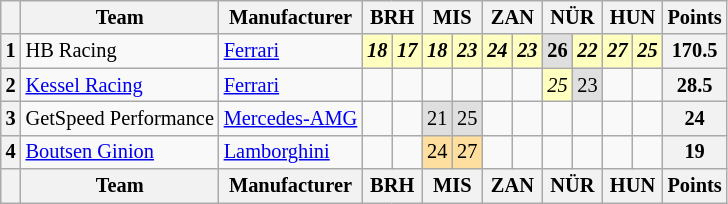<table class="wikitable" style="font-size: 85%; text-align:center;">
<tr>
<th></th>
<th>Team</th>
<th>Manufacturer</th>
<th colspan=2>BRH<br></th>
<th colspan=2>MIS<br></th>
<th colspan=2>ZAN<br></th>
<th colspan=2>NÜR<br></th>
<th colspan=2>HUN<br></th>
<th>Points</th>
</tr>
<tr>
<th>1</th>
<td align=left> HB Racing</td>
<td align=left><a href='#'>Ferrari</a></td>
<td style="background:#FFFFBF;"><strong><em>18</em></strong></td>
<td style="background:#FFFFBF;"><strong><em>17</em></strong></td>
<td style="background:#FFFFBF;"><strong><em>18</em></strong></td>
<td style="background:#FFFFBF;"><strong><em>23</em></strong></td>
<td style="background:#FFFFBF;"><strong><em>24</em></strong></td>
<td style="background:#FFFFBF;"><strong><em>23</em></strong></td>
<td style="background:#DFDFDF;"><strong>26</strong></td>
<td style="background:#FFFFBF;"><strong><em>22</em></strong></td>
<td style="background:#FFFFBF;"><strong><em>27</em></strong></td>
<td style="background:#FFFFBF;"><strong><em>25</em></strong></td>
<th>170.5</th>
</tr>
<tr>
<th>2</th>
<td align=left> <a href='#'>Kessel Racing</a></td>
<td align=left><a href='#'>Ferrari</a></td>
<td></td>
<td></td>
<td></td>
<td></td>
<td></td>
<td></td>
<td style="background:#FFFFBF;"><em>25</em></td>
<td style="background:#DFDFDF;">23</td>
<td></td>
<td></td>
<th>28.5</th>
</tr>
<tr>
<th>3</th>
<td align=left> GetSpeed Performance</td>
<td align=left><a href='#'>Mercedes-AMG</a></td>
<td></td>
<td></td>
<td style="background:#DFDFDF;">21</td>
<td style="background:#DFDFDF;">25</td>
<td></td>
<td></td>
<td></td>
<td></td>
<td></td>
<td></td>
<th>24</th>
</tr>
<tr>
<th>4</th>
<td align=left> <a href='#'>Boutsen Ginion</a></td>
<td align=left><a href='#'>Lamborghini</a></td>
<td></td>
<td></td>
<td style="background:#FFDF9F;">24</td>
<td style="background:#FFDF9F;">27</td>
<td></td>
<td></td>
<td></td>
<td></td>
<td></td>
<td></td>
<th>19</th>
</tr>
<tr valign="top">
<th valign=middle></th>
<th valign=middle>Team</th>
<th valign=middle>Manufacturer</th>
<th colspan=2>BRH<br></th>
<th colspan=2>MIS<br></th>
<th colspan=2>ZAN<br></th>
<th colspan=2>NÜR<br></th>
<th colspan=2>HUN<br></th>
<th valign=middle>Points</th>
</tr>
</table>
